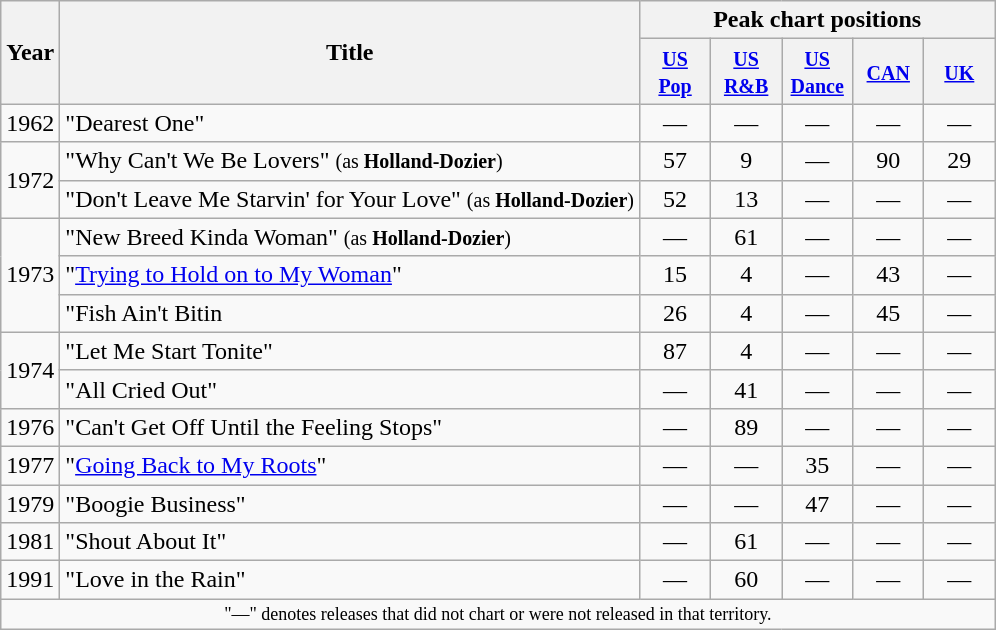<table class="wikitable">
<tr>
<th scope="col" rowspan="2">Year</th>
<th scope="col" rowspan="2">Title</th>
<th scope="col" colspan="5">Peak chart positions</th>
</tr>
<tr>
<th style="width:40px;"><small><a href='#'>US Pop</a></small><br></th>
<th style="width:40px;"><small><a href='#'>US R&B</a></small><br></th>
<th style="width:40px;"><small><a href='#'>US Dance</a></small><br></th>
<th style="width:40px;"><small><a href='#'>CAN</a><br></small></th>
<th style="width:40px;"><small><a href='#'>UK</a></small><br></th>
</tr>
<tr>
<td rowspan="1">1962</td>
<td>"Dearest One"</td>
<td align=center>―</td>
<td align=center>―</td>
<td align=center>―</td>
<td align=center>―</td>
<td align=center>―</td>
</tr>
<tr>
<td rowspan="2">1972</td>
<td>"Why Can't We Be Lovers" <small>(as <strong>Holland-Dozier</strong>)</small></td>
<td align=center>57</td>
<td align=center>9</td>
<td align=center>―</td>
<td align=center>90</td>
<td align=center>29</td>
</tr>
<tr>
<td>"Don't Leave Me Starvin' for Your Love" <small>(as <strong>Holland-Dozier</strong>)</small></td>
<td align=center>52</td>
<td align=center>13</td>
<td align=center>―</td>
<td align=center>―</td>
<td align=center>―</td>
</tr>
<tr>
<td rowspan="3">1973</td>
<td>"New Breed Kinda Woman" <small>(as <strong>Holland-Dozier</strong>)</small></td>
<td align=center>―</td>
<td align=center>61</td>
<td align=center>―</td>
<td align=center>―</td>
<td align=center>―</td>
</tr>
<tr>
<td>"<a href='#'>Trying to Hold on to My Woman</a>"</td>
<td align=center>15</td>
<td align=center>4</td>
<td align=center>―</td>
<td align=center>43</td>
<td align=center>―</td>
</tr>
<tr>
<td>"Fish Ain't Bitin</td>
<td align=center>26</td>
<td align=center>4</td>
<td align=center>―</td>
<td align=center>45</td>
<td align=center>―</td>
</tr>
<tr>
<td rowspan="2">1974</td>
<td>"Let Me Start Tonite"</td>
<td align=center>87</td>
<td align=center>4</td>
<td align=center>―</td>
<td align=center>―</td>
<td align=center>―</td>
</tr>
<tr>
<td>"All Cried Out"</td>
<td align=center>―</td>
<td align=center>41</td>
<td align=center>―</td>
<td align=center>―</td>
<td align=center>―</td>
</tr>
<tr>
<td rowspan="1">1976</td>
<td>"Can't Get Off Until the Feeling Stops"</td>
<td align=center>―</td>
<td align=center>89</td>
<td align=center>―</td>
<td align=center>―</td>
<td align=center>―</td>
</tr>
<tr>
<td rowspan="1">1977</td>
<td>"<a href='#'>Going Back to My Roots</a>"</td>
<td align=center>―</td>
<td align=center>―</td>
<td align=center>35</td>
<td align=center>―</td>
<td align=center>―</td>
</tr>
<tr>
<td rowspan="1">1979</td>
<td>"Boogie Business"</td>
<td align=center>―</td>
<td align=center>―</td>
<td align=center>47</td>
<td align=center>―</td>
<td align=center>―</td>
</tr>
<tr>
<td rowspan="1">1981</td>
<td>"Shout About It"</td>
<td align=center>―</td>
<td align=center>61</td>
<td align=center>―</td>
<td align=center>―</td>
<td align=center>―</td>
</tr>
<tr>
<td rowspan="1">1991</td>
<td>"Love in the Rain"</td>
<td align=center>―</td>
<td align=center>60</td>
<td align=center>―</td>
<td align=center>―</td>
<td align=center>―</td>
</tr>
<tr>
<td colspan="7" style="text-align:center; font-size:9pt;">"—" denotes releases that did not chart or were not released in that territory.</td>
</tr>
</table>
